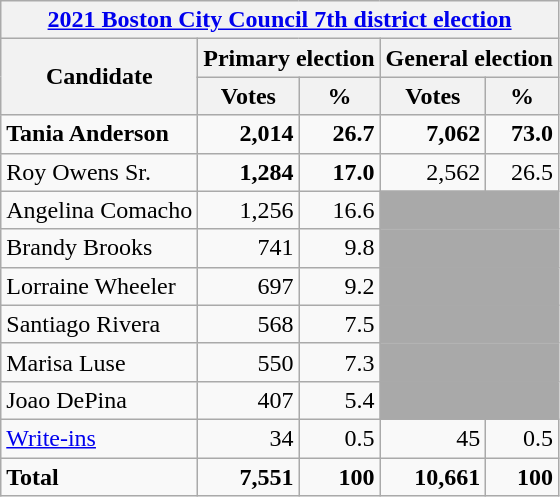<table class=wikitable>
<tr>
<th colspan=5><a href='#'>2021 Boston City Council 7th district election</a></th>
</tr>
<tr>
<th colspan=1 rowspan=2>Candidate</th>
<th colspan=2><strong>Primary election</strong></th>
<th colspan=2><strong>General election</strong></th>
</tr>
<tr>
<th>Votes</th>
<th>%</th>
<th>Votes</th>
<th>%</th>
</tr>
<tr>
<td><strong>Tania Anderson</strong></td>
<td align="right"><strong>2,014</strong></td>
<td align="right"><strong>26.7</strong></td>
<td align="right"><strong>7,062</strong></td>
<td align="right"><strong>73.0</strong></td>
</tr>
<tr>
<td>Roy Owens Sr.</td>
<td align="right"><strong>1,284</strong></td>
<td align="right"><strong>17.0</strong></td>
<td align="right">2,562</td>
<td align="right">26.5</td>
</tr>
<tr>
<td>Angelina Comacho</td>
<td align="right">1,256</td>
<td align="right">16.6</td>
<td colspan=2 bgcolor=darkgray> </td>
</tr>
<tr>
<td>Brandy Brooks</td>
<td align="right">741</td>
<td align="right">9.8</td>
<td colspan=2 bgcolor=darkgray> </td>
</tr>
<tr>
<td>Lorraine Wheeler</td>
<td align="right">697</td>
<td align="right">9.2</td>
<td colspan=2 bgcolor=darkgray> </td>
</tr>
<tr>
<td>Santiago Rivera</td>
<td align="right">568</td>
<td align="right">7.5</td>
<td colspan=2 bgcolor=darkgray> </td>
</tr>
<tr>
<td>Marisa Luse</td>
<td align="right">550</td>
<td align="right">7.3</td>
<td colspan=2 bgcolor=darkgray> </td>
</tr>
<tr>
<td>Joao  DePina</td>
<td align="right">407</td>
<td align="right">5.4</td>
<td colspan=2 bgcolor=darkgray> </td>
</tr>
<tr>
<td><a href='#'>Write-ins</a></td>
<td align="right">34</td>
<td align="right">0.5</td>
<td align="right">45</td>
<td align="right">0.5</td>
</tr>
<tr>
<td><strong>Total</strong></td>
<td align="right"><strong>7,551</strong></td>
<td align="right"><strong>100</strong></td>
<td align="right"><strong>10,661</strong></td>
<td align="right"><strong>100</strong></td>
</tr>
</table>
